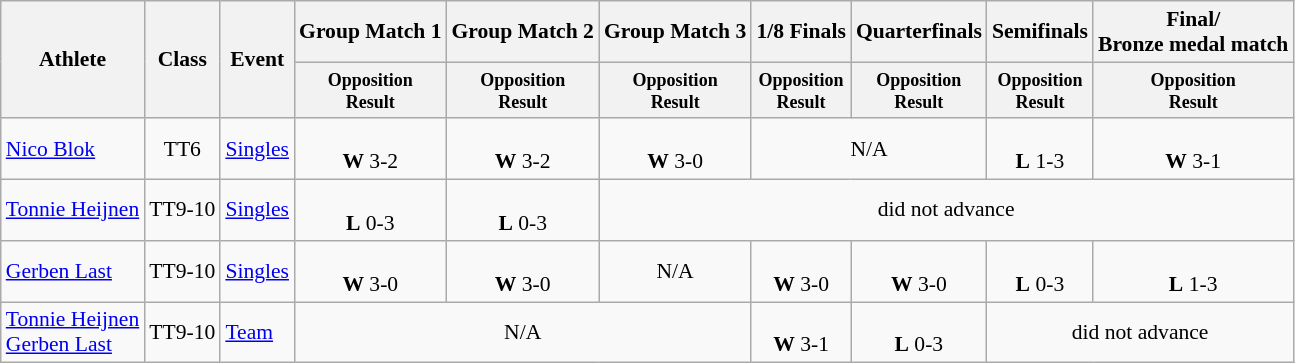<table class=wikitable style="font-size:90%">
<tr>
<th rowspan="2">Athlete</th>
<th rowspan="2">Class</th>
<th rowspan="2">Event</th>
<th>Group Match 1</th>
<th>Group Match 2</th>
<th>Group Match 3</th>
<th>1/8 Finals</th>
<th>Quarterfinals</th>
<th>Semifinals</th>
<th>Final/<br>Bronze medal match</th>
</tr>
<tr>
<th style="line-height:1em"><small>Opposition<br>Result</small></th>
<th style="line-height:1em"><small>Opposition<br>Result</small></th>
<th style="line-height:1em"><small>Opposition<br>Result</small></th>
<th style="line-height:1em"><small>Opposition<br>Result</small></th>
<th style="line-height:1em"><small>Opposition<br>Result</small></th>
<th style="line-height:1em"><small>Opposition<br>Result</small></th>
<th style="line-height:1em"><small>Opposition<br>Result</small></th>
</tr>
<tr>
<td><a href='#'>Nico Blok</a></td>
<td align=center>TT6</td>
<td><a href='#'>Singles</a></td>
<td align="center"><br><strong>W</strong> 3-2</td>
<td align="center"><br><strong>W</strong> 3-2</td>
<td align="center"><br><strong>W</strong> 3-0</td>
<td align="center" colspan="2">N/A</td>
<td align="center"><br><strong>L</strong> 1-3</td>
<td align="center"><br><strong>W</strong> 3-1 </td>
</tr>
<tr>
<td><a href='#'>Tonnie Heijnen</a></td>
<td align=center>TT9-10</td>
<td><a href='#'>Singles</a></td>
<td align="center"><br><strong>L</strong> 0-3</td>
<td align="center"><br><strong>L</strong> 0-3</td>
<td align="center" colspan="5">did not advance</td>
</tr>
<tr>
<td><a href='#'>Gerben Last</a></td>
<td align=center>TT9-10</td>
<td><a href='#'>Singles</a></td>
<td align="center"><br><strong>W</strong> 3-0</td>
<td align="center"><br><strong>W</strong> 3-0</td>
<td align="center">N/A</td>
<td align="center"><br><strong>W</strong> 3-0</td>
<td align="center"><br><strong>W</strong> 3-0</td>
<td align="center"><br><strong>L</strong> 0-3</td>
<td align="center"><br><strong>L</strong> 1-3</td>
</tr>
<tr>
<td><a href='#'>Tonnie Heijnen</a><br><a href='#'>Gerben Last</a></td>
<td align=center>TT9-10</td>
<td><a href='#'>Team</a></td>
<td align="center" colspan="3">N/A</td>
<td align="center"><br><strong>W</strong> 3-1</td>
<td align="center"><br><strong>L</strong> 0-3</td>
<td align="center" colspan="2">did not advance</td>
</tr>
</table>
